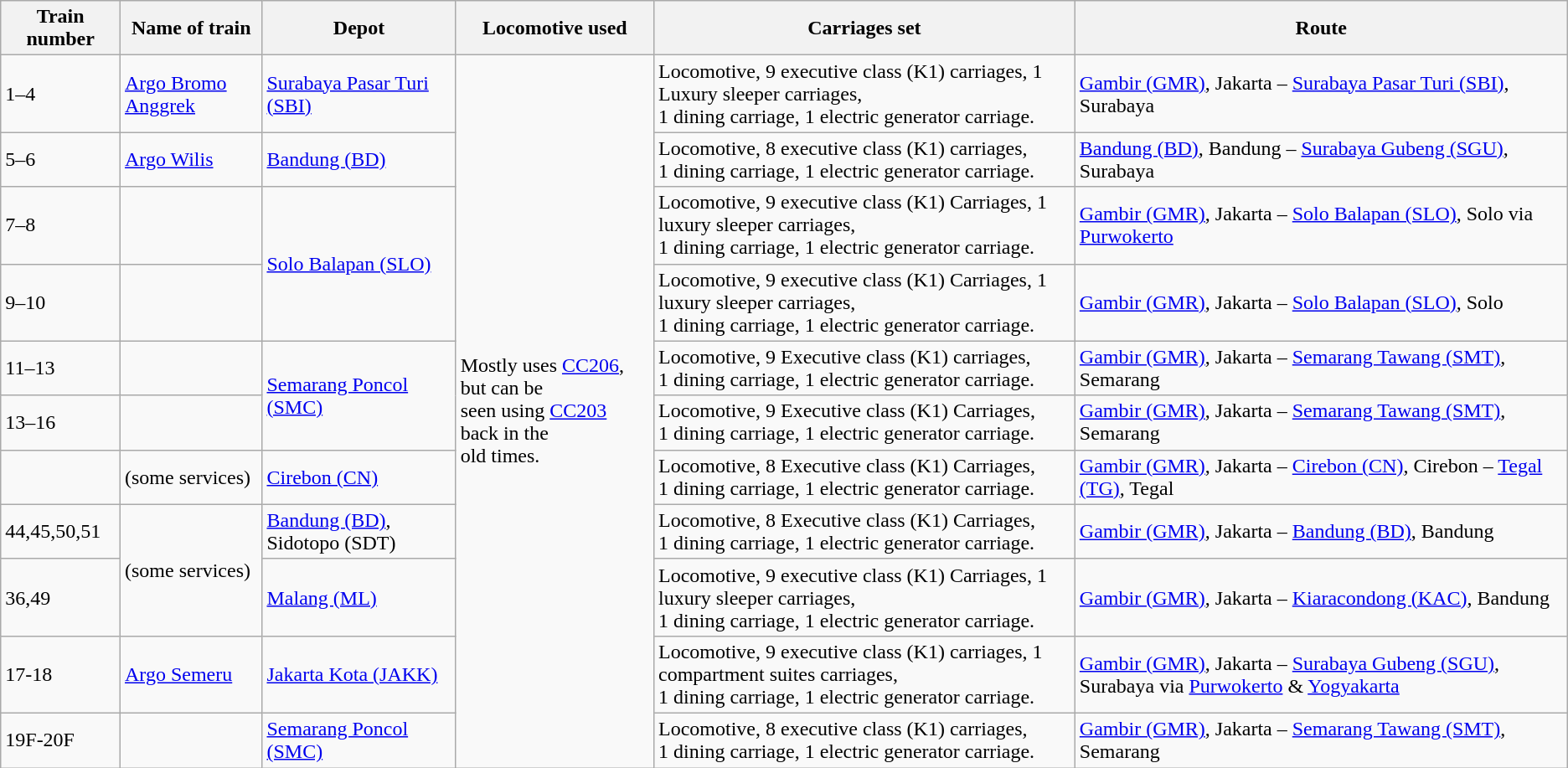<table class="wikitable">
<tr>
<th>Train number</th>
<th>Name of train</th>
<th>Depot</th>
<th>Locomotive used</th>
<th>Carriages set</th>
<th>Route</th>
</tr>
<tr>
<td>1–4</td>
<td><a href='#'>Argo Bromo Anggrek</a></td>
<td><a href='#'>Surabaya Pasar Turi</a><br><a href='#'>(SBI)</a></td>
<td rowspan="14">Mostly uses <a href='#'>CC206</a>, but can be<br>seen using <a href='#'>CC203</a> back in the<br>old times.</td>
<td>Locomotive, 9 executive class (K1) carriages, 1 Luxury sleeper carriages,<br>1 dining carriage, 1 electric generator carriage.</td>
<td><a href='#'>Gambir (GMR)</a>, Jakarta – <a href='#'>Surabaya Pasar Turi (SBI)</a>, Surabaya</td>
</tr>
<tr>
<td>5–6</td>
<td><a href='#'>Argo Wilis</a></td>
<td><a href='#'>Bandung (BD)</a></td>
<td>Locomotive, 8 executive class (K1) carriages,<br>1 dining carriage, 1 electric generator carriage.</td>
<td><a href='#'>Bandung (BD)</a>, Bandung – <a href='#'>Surabaya Gubeng (SGU)</a>, Surabaya</td>
</tr>
<tr>
<td>7–8</td>
<td></td>
<td rowspan="2"><a href='#'>Solo Balapan (SLO)</a></td>
<td>Locomotive, 9 executive class (K1) Carriages, 1 luxury sleeper carriages,<br>1 dining carriage, 1 electric generator carriage.</td>
<td><a href='#'>Gambir (GMR)</a>, Jakarta – <a href='#'>Solo Balapan (SLO)</a>, Solo via <a href='#'>Purwokerto</a></td>
</tr>
<tr>
<td>9–10</td>
<td></td>
<td>Locomotive, 9 executive class (K1) Carriages, 1 luxury sleeper carriages,<br>1 dining carriage, 1 electric generator carriage.</td>
<td><a href='#'>Gambir (GMR)</a>, Jakarta – <a href='#'>Solo Balapan (SLO)</a>, Solo</td>
</tr>
<tr>
<td>11–13</td>
<td></td>
<td rowspan="2"><a href='#'>Semarang Poncol (SMC)</a></td>
<td>Locomotive, 9 Executive class (K1) carriages,<br>1 dining carriage, 1 electric generator carriage.</td>
<td><a href='#'>Gambir (GMR)</a>, Jakarta – <a href='#'>Semarang Tawang (SMT)</a>, Semarang</td>
</tr>
<tr>
<td>13–16</td>
<td></td>
<td>Locomotive, 9 Executive class (K1) Carriages,<br>1 dining carriage, 1 electric generator carriage.</td>
<td><a href='#'>Gambir (GMR)</a>, Jakarta – <a href='#'>Semarang Tawang (SMT)</a>, Semarang</td>
</tr>
<tr>
<td></td>
<td> (some services)</td>
<td><a href='#'>Cirebon (CN)</a></td>
<td>Locomotive, 8 Executive class (K1) Carriages,<br>1 dining carriage, 1 electric generator carriage.</td>
<td><a href='#'>Gambir (GMR)</a>, Jakarta – <a href='#'>Cirebon (CN)</a>, Cirebon – <a href='#'>Tegal (TG)</a>, Tegal</td>
</tr>
<tr>
<td>44,45,50,51</td>
<td rowspan="2"> (some services)</td>
<td><a href='#'>Bandung (BD)</a>, Sidotopo (SDT)</td>
<td>Locomotive, 8 Executive class (K1) Carriages,<br>1 dining carriage, 1 electric generator carriage.</td>
<td><a href='#'>Gambir (GMR)</a>, Jakarta – <a href='#'>Bandung (BD)</a>, Bandung</td>
</tr>
<tr>
<td>36,49</td>
<td><a href='#'>Malang (ML)</a></td>
<td>Locomotive, 9 executive class (K1) Carriages, 1 luxury sleeper carriages,<br>1 dining carriage, 1 electric generator carriage.</td>
<td><a href='#'>Gambir (GMR)</a>, Jakarta – <a href='#'>Kiaracondong (KAC)</a>, Bandung</td>
</tr>
<tr>
<td>17-18</td>
<td><a href='#'>Argo Semeru</a></td>
<td><a href='#'>Jakarta Kota (JAKK)</a></td>
<td>Locomotive, 9 executive class (K1) carriages, 1 compartment suites carriages,<br>1 dining carriage, 1 electric generator carriage.</td>
<td><a href='#'>Gambir (GMR)</a>, Jakarta – <a href='#'>Surabaya Gubeng (SGU)</a>, Surabaya via <a href='#'>Purwokerto</a> & <a href='#'>Yogyakarta</a></td>
</tr>
<tr>
<td>19F-20F</td>
<td></td>
<td><a href='#'>Semarang Poncol (SMC)</a></td>
<td>Locomotive, 8 executive class (K1) carriages,<br>1 dining carriage, 1 electric generator carriage.</td>
<td><a href='#'>Gambir (GMR)</a>, Jakarta – <a href='#'>Semarang Tawang (SMT)</a>, Semarang</td>
</tr>
</table>
